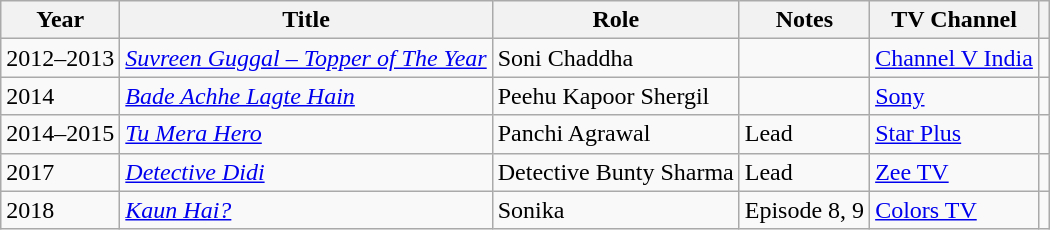<table class="wikitable plainrowheaders sortable">
<tr>
<th scope="col">Year</th>
<th scope="col">Title</th>
<th scope="col">Role</th>
<th scope="col">Notes</th>
<th scope="col" class="unsortable">TV Channel</th>
<th scope="col" class="unsortable"></th>
</tr>
<tr>
<td scope="row">2012–2013</td>
<td><em><a href='#'>Suvreen Guggal – Topper of The Year</a></em></td>
<td>Soni Chaddha</td>
<td></td>
<td><a href='#'>Channel V India</a></td>
<td></td>
</tr>
<tr>
<td scope="row">2014</td>
<td><em><a href='#'>Bade Achhe Lagte Hain</a></em></td>
<td>Peehu Kapoor Shergil</td>
<td></td>
<td><a href='#'>Sony</a></td>
<td></td>
</tr>
<tr>
<td scope="row">2014–2015</td>
<td><em><a href='#'>Tu Mera Hero</a></em></td>
<td>Panchi Agrawal</td>
<td>Lead</td>
<td><a href='#'>Star Plus</a></td>
<td></td>
</tr>
<tr>
<td scope="row">2017</td>
<td><em><a href='#'>Detective Didi</a></em></td>
<td>Detective Bunty Sharma</td>
<td>Lead</td>
<td><a href='#'>Zee TV</a></td>
<td></td>
</tr>
<tr>
<td scope="row">2018</td>
<td><em><a href='#'>Kaun Hai?</a></em></td>
<td>Sonika</td>
<td>Episode 8, 9</td>
<td><a href='#'>Colors TV</a></td>
<td></td>
</tr>
</table>
